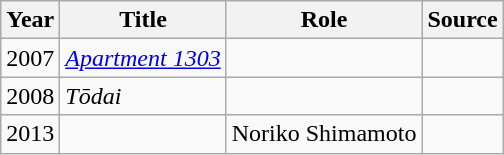<table class="wikitable">
<tr>
<th>Year</th>
<th>Title</th>
<th>Role</th>
<th>Source</th>
</tr>
<tr>
<td>2007</td>
<td><em><a href='#'>Apartment 1303</a></em></td>
<td></td>
<td></td>
</tr>
<tr>
<td>2008</td>
<td><em>Tōdai</em></td>
<td></td>
<td></td>
</tr>
<tr>
<td>2013</td>
<td></td>
<td>Noriko Shimamoto</td>
<td></td>
</tr>
</table>
